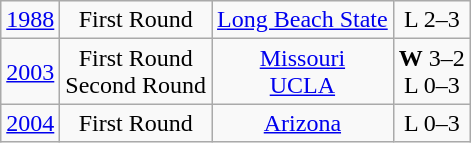<table class="wikitable">
<tr align="center">
<td><a href='#'>1988</a></td>
<td>First Round</td>
<td><a href='#'>Long Beach State</a></td>
<td>L 2–3</td>
</tr>
<tr align="center">
<td><a href='#'>2003</a></td>
<td>First Round<br>Second Round</td>
<td><a href='#'>Missouri</a><br><a href='#'>UCLA</a></td>
<td><strong>W</strong> 3–2<br>L 0–3</td>
</tr>
<tr align="center">
<td><a href='#'>2004</a></td>
<td>First Round</td>
<td><a href='#'>Arizona</a></td>
<td>L 0–3</td>
</tr>
</table>
